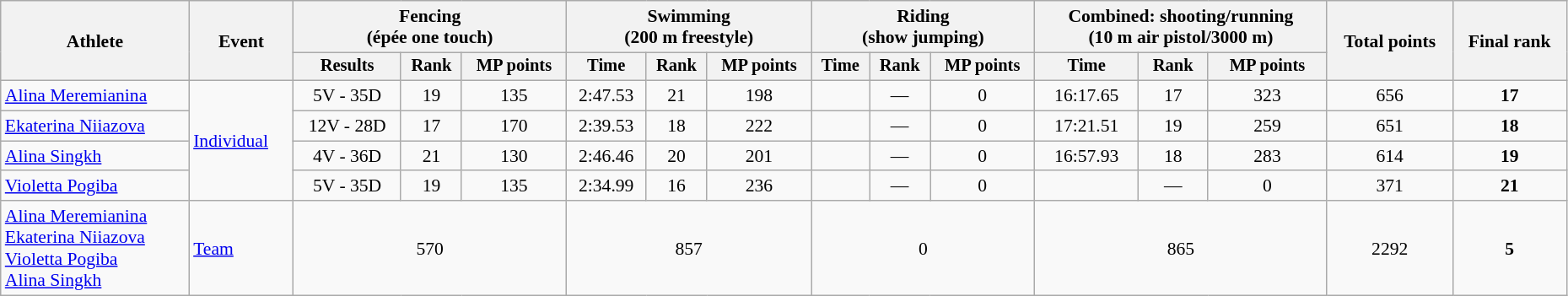<table class="wikitable" width="98%" style="text-align:left; font-size:90%">
<tr>
<th rowspan=2>Athlete</th>
<th rowspan=2>Event</th>
<th colspan=3>Fencing<br><span>(épée one touch)</span></th>
<th colspan=3>Swimming<br><span>(200 m freestyle)</span></th>
<th colspan=3>Riding<br><span>(show jumping)</span></th>
<th colspan=3>Combined: shooting/running<br><span>(10 m air pistol/3000 m)</span></th>
<th rowspan=2>Total points</th>
<th rowspan=2>Final rank</th>
</tr>
<tr style="font-size:95%">
<th>Results</th>
<th>Rank</th>
<th>MP points</th>
<th>Time</th>
<th>Rank</th>
<th>MP points</th>
<th>Time</th>
<th>Rank</th>
<th>MP points</th>
<th>Time</th>
<th>Rank</th>
<th>MP points</th>
</tr>
<tr align=center>
<td align=left><a href='#'>Alina Meremianina</a></td>
<td align=left rowspan=4><a href='#'>Individual</a></td>
<td>5V - 35D</td>
<td>19</td>
<td>135</td>
<td>2:47.53</td>
<td>21</td>
<td>198</td>
<td><strong></strong></td>
<td>—</td>
<td>0</td>
<td>16:17.65</td>
<td>17</td>
<td>323</td>
<td>656</td>
<td><strong>17</strong></td>
</tr>
<tr align=center>
<td align=left><a href='#'>Ekaterina Niiazova</a></td>
<td>12V - 28D</td>
<td>17</td>
<td>170</td>
<td>2:39.53</td>
<td>18</td>
<td>222</td>
<td><strong> </strong></td>
<td>—</td>
<td>0</td>
<td>17:21.51</td>
<td>19</td>
<td>259</td>
<td>651</td>
<td><strong>18</strong></td>
</tr>
<tr align=center>
<td align=left><a href='#'>Alina Singkh</a></td>
<td>4V - 36D</td>
<td>21</td>
<td>130</td>
<td>2:46.46</td>
<td>20</td>
<td>201</td>
<td><strong> </strong></td>
<td>—</td>
<td>0</td>
<td>16:57.93</td>
<td>18</td>
<td>283</td>
<td>614</td>
<td><strong>19</strong></td>
</tr>
<tr align=center>
<td align=left><a href='#'>Violetta Pogiba</a></td>
<td>5V - 35D</td>
<td>19</td>
<td>135</td>
<td>2:34.99</td>
<td>16</td>
<td>236</td>
<td><strong> </strong></td>
<td>—</td>
<td>0</td>
<td><strong></strong></td>
<td>—</td>
<td>0</td>
<td>371</td>
<td><strong>21</strong></td>
</tr>
<tr align=center>
<td align=left><a href='#'>Alina Meremianina</a> <br><a href='#'>Ekaterina Niiazova</a> <br><a href='#'>Violetta Pogiba</a> <br><a href='#'>Alina Singkh</a></td>
<td align=left><a href='#'>Team</a></td>
<td align="center" colspan=3>570</td>
<td align="center" colspan=3>857</td>
<td align="center" colspan=3>0</td>
<td align="center" colspan=3>865</td>
<td align="center">2292</td>
<td><strong>5</strong></td>
</tr>
</table>
